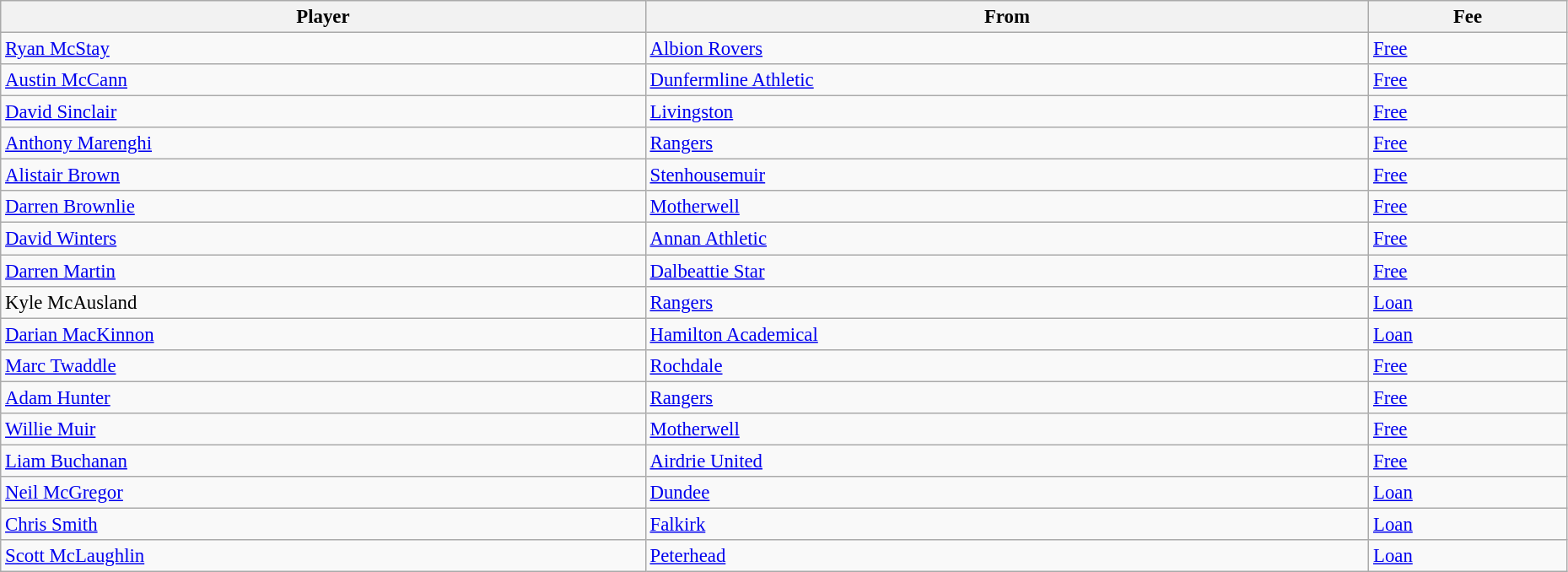<table class="wikitable" style="text-align:center; font-size:95%;width:98%; text-align:left">
<tr>
<th>Player</th>
<th>From</th>
<th>Fee</th>
</tr>
<tr>
<td> <a href='#'>Ryan McStay</a></td>
<td> <a href='#'>Albion Rovers</a></td>
<td><a href='#'>Free</a></td>
</tr>
<tr>
<td> <a href='#'>Austin McCann</a></td>
<td> <a href='#'>Dunfermline Athletic</a></td>
<td><a href='#'>Free</a></td>
</tr>
<tr>
<td> <a href='#'>David Sinclair</a></td>
<td> <a href='#'>Livingston</a></td>
<td><a href='#'>Free</a></td>
</tr>
<tr>
<td> <a href='#'>Anthony Marenghi</a></td>
<td> <a href='#'>Rangers</a></td>
<td><a href='#'>Free</a></td>
</tr>
<tr>
<td> <a href='#'>Alistair Brown</a></td>
<td> <a href='#'>Stenhousemuir</a></td>
<td><a href='#'>Free</a></td>
</tr>
<tr>
<td> <a href='#'>Darren Brownlie</a></td>
<td> <a href='#'>Motherwell</a></td>
<td><a href='#'>Free</a></td>
</tr>
<tr>
<td> <a href='#'>David Winters</a></td>
<td> <a href='#'>Annan Athletic</a></td>
<td><a href='#'>Free</a></td>
</tr>
<tr>
<td> <a href='#'>Darren Martin</a></td>
<td> <a href='#'>Dalbeattie Star</a></td>
<td><a href='#'>Free</a></td>
</tr>
<tr>
<td> Kyle McAusland</td>
<td> <a href='#'>Rangers</a></td>
<td><a href='#'>Loan</a></td>
</tr>
<tr>
<td> <a href='#'>Darian MacKinnon</a></td>
<td> <a href='#'>Hamilton Academical</a></td>
<td><a href='#'>Loan</a></td>
</tr>
<tr>
<td> <a href='#'>Marc Twaddle</a></td>
<td> <a href='#'>Rochdale</a></td>
<td><a href='#'>Free</a></td>
</tr>
<tr>
<td> <a href='#'>Adam Hunter</a></td>
<td> <a href='#'>Rangers</a></td>
<td><a href='#'>Free</a></td>
</tr>
<tr>
<td> <a href='#'>Willie Muir</a></td>
<td> <a href='#'>Motherwell</a></td>
<td><a href='#'>Free</a></td>
</tr>
<tr>
<td> <a href='#'>Liam Buchanan</a></td>
<td> <a href='#'>Airdrie United</a></td>
<td><a href='#'>Free</a></td>
</tr>
<tr>
<td> <a href='#'>Neil McGregor</a></td>
<td> <a href='#'>Dundee</a></td>
<td><a href='#'>Loan</a></td>
</tr>
<tr>
<td> <a href='#'>Chris Smith</a></td>
<td> <a href='#'>Falkirk</a></td>
<td><a href='#'>Loan</a></td>
</tr>
<tr>
<td> <a href='#'>Scott McLaughlin</a></td>
<td> <a href='#'>Peterhead</a></td>
<td><a href='#'>Loan</a></td>
</tr>
</table>
